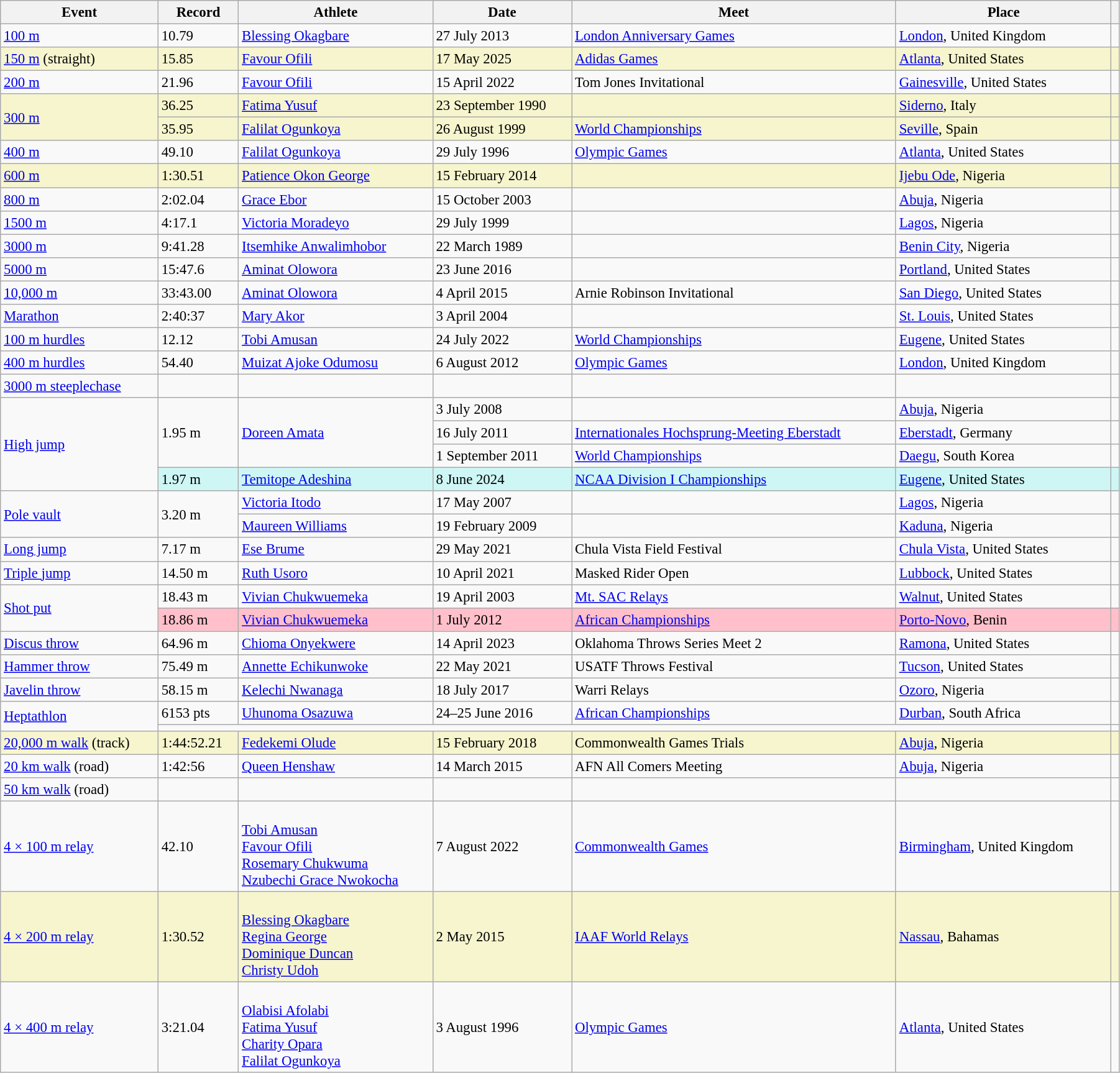<table class="wikitable" style="font-size:95%; width: 95%;">
<tr>
<th>Event</th>
<th>Record</th>
<th>Athlete</th>
<th>Date</th>
<th>Meet</th>
<th>Place</th>
<th></th>
</tr>
<tr>
<td><a href='#'>100 m</a></td>
<td>10.79 </td>
<td><a href='#'>Blessing Okagbare</a></td>
<td>27 July 2013</td>
<td><a href='#'>London Anniversary Games</a></td>
<td><a href='#'>London</a>, United Kingdom</td>
<td></td>
</tr>
<tr style="background:#f6F5CE;">
<td><a href='#'>150 m</a> (straight)</td>
<td>15.85 </td>
<td><a href='#'>Favour Ofili</a></td>
<td>17 May 2025</td>
<td><a href='#'>Adidas Games</a></td>
<td><a href='#'>Atlanta</a>, United States</td>
<td></td>
</tr>
<tr>
<td><a href='#'>200 m</a></td>
<td>21.96 </td>
<td><a href='#'>Favour Ofili</a></td>
<td>15 April 2022</td>
<td>Tom Jones Invitational</td>
<td><a href='#'>Gainesville</a>, United States</td>
<td></td>
</tr>
<tr style="background:#f6F5CE;"->
<td rowspan=2><a href='#'>300 m</a></td>
<td>36.25</td>
<td><a href='#'>Fatima Yusuf</a></td>
<td>23 September 1990</td>
<td></td>
<td><a href='#'>Siderno</a>, Italy</td>
<td></td>
</tr>
<tr style="background:#f6F5CE;">
<td>35.95</td>
<td><a href='#'>Falilat Ogunkoya</a></td>
<td>26 August 1999</td>
<td><a href='#'>World Championships</a></td>
<td><a href='#'>Seville</a>, Spain</td>
<td></td>
</tr>
<tr>
<td><a href='#'>400 m</a></td>
<td>49.10</td>
<td><a href='#'>Falilat Ogunkoya</a></td>
<td>29 July 1996</td>
<td><a href='#'>Olympic Games</a></td>
<td><a href='#'>Atlanta</a>, United States</td>
<td></td>
</tr>
<tr style="background:#f6F5CE;">
<td><a href='#'>600 m</a></td>
<td>1:30.51</td>
<td><a href='#'>Patience Okon George</a></td>
<td>15 February 2014</td>
<td></td>
<td><a href='#'>Ijebu Ode</a>, Nigeria</td>
<td></td>
</tr>
<tr>
<td><a href='#'>800 m</a></td>
<td>2:02.04</td>
<td><a href='#'>Grace Ebor</a></td>
<td>15 October 2003</td>
<td></td>
<td><a href='#'>Abuja</a>, Nigeria</td>
<td></td>
</tr>
<tr>
<td><a href='#'>1500 m</a></td>
<td>4:17.1 </td>
<td><a href='#'>Victoria Moradeyo</a></td>
<td>29 July 1999</td>
<td></td>
<td><a href='#'>Lagos</a>, Nigeria</td>
<td></td>
</tr>
<tr>
<td><a href='#'>3000 m</a></td>
<td>9:41.28</td>
<td><a href='#'>Itsemhike Anwalimhobor</a></td>
<td>22 March 1989</td>
<td></td>
<td><a href='#'>Benin City</a>, Nigeria</td>
<td></td>
</tr>
<tr>
<td><a href='#'>5000 m</a></td>
<td>15:47.6  </td>
<td><a href='#'>Aminat Olowora</a></td>
<td>23 June 2016</td>
<td></td>
<td><a href='#'>Portland</a>, United States</td>
<td></td>
</tr>
<tr>
<td><a href='#'>10,000 m</a></td>
<td>33:43.00</td>
<td><a href='#'>Aminat Olowora</a></td>
<td>4 April 2015</td>
<td>Arnie Robinson Invitational</td>
<td><a href='#'>San Diego</a>, United States</td>
<td></td>
</tr>
<tr>
<td><a href='#'>Marathon</a></td>
<td>2:40:37</td>
<td><a href='#'>Mary Akor</a></td>
<td>3 April 2004</td>
<td></td>
<td><a href='#'>St. Louis</a>, United States</td>
<td></td>
</tr>
<tr>
<td><a href='#'>100 m hurdles</a></td>
<td>12.12 </td>
<td><a href='#'>Tobi Amusan</a></td>
<td>24 July 2022</td>
<td><a href='#'>World Championships</a></td>
<td><a href='#'>Eugene</a>, United States</td>
<td></td>
</tr>
<tr>
<td><a href='#'>400 m hurdles</a></td>
<td>54.40</td>
<td><a href='#'>Muizat Ajoke Odumosu</a></td>
<td>6 August 2012</td>
<td><a href='#'>Olympic Games</a></td>
<td><a href='#'>London</a>, United Kingdom</td>
<td></td>
</tr>
<tr>
<td><a href='#'>3000 m steeplechase</a></td>
<td></td>
<td></td>
<td></td>
<td></td>
<td></td>
<td></td>
</tr>
<tr>
<td rowspan=4><a href='#'>High jump</a></td>
<td rowspan=3>1.95 m</td>
<td rowspan=3><a href='#'>Doreen Amata</a></td>
<td>3 July 2008</td>
<td></td>
<td><a href='#'>Abuja</a>, Nigeria</td>
<td></td>
</tr>
<tr>
<td>16 July 2011</td>
<td><a href='#'>Internationales Hochsprung-Meeting Eberstadt</a></td>
<td><a href='#'>Eberstadt</a>, Germany</td>
<td></td>
</tr>
<tr>
<td>1 September 2011</td>
<td><a href='#'>World Championships</a></td>
<td><a href='#'>Daegu</a>, South Korea</td>
<td></td>
</tr>
<tr bgcolor=#CEF6F5>
<td>1.97 m</td>
<td><a href='#'>Temitope Adeshina</a></td>
<td>8 June 2024</td>
<td><a href='#'>NCAA Division I Championships</a></td>
<td><a href='#'>Eugene</a>, United States</td>
<td></td>
</tr>
<tr>
<td rowspan=2><a href='#'>Pole vault</a></td>
<td rowspan=2>3.20 m</td>
<td><a href='#'>Victoria Itodo</a></td>
<td>17 May 2007</td>
<td></td>
<td><a href='#'>Lagos</a>, Nigeria</td>
<td></td>
</tr>
<tr>
<td><a href='#'>Maureen Williams</a></td>
<td>19 February 2009</td>
<td></td>
<td><a href='#'>Kaduna</a>, Nigeria</td>
<td></td>
</tr>
<tr>
<td><a href='#'>Long jump</a></td>
<td>7.17 m </td>
<td><a href='#'>Ese Brume</a></td>
<td>29 May 2021</td>
<td>Chula Vista Field Festival</td>
<td><a href='#'>Chula Vista</a>, United States</td>
<td></td>
</tr>
<tr>
<td><a href='#'>Triple jump</a></td>
<td>14.50 m </td>
<td><a href='#'>Ruth Usoro</a></td>
<td>10 April 2021</td>
<td>Masked Rider Open</td>
<td><a href='#'>Lubbock</a>, United States</td>
<td></td>
</tr>
<tr>
<td rowspan=2><a href='#'>Shot put</a></td>
<td>18.43 m</td>
<td><a href='#'>Vivian Chukwuemeka</a></td>
<td>19 April 2003</td>
<td><a href='#'>Mt. SAC Relays</a></td>
<td><a href='#'>Walnut</a>, United States</td>
<td></td>
</tr>
<tr style="background:pink">
<td>18.86 m </td>
<td><a href='#'>Vivian Chukwuemeka</a></td>
<td>1 July 2012</td>
<td><a href='#'>African Championships</a></td>
<td><a href='#'>Porto-Novo</a>, Benin</td>
<td></td>
</tr>
<tr>
<td><a href='#'>Discus throw</a></td>
<td>64.96 m</td>
<td><a href='#'>Chioma Onyekwere</a></td>
<td>14 April 2023</td>
<td>Oklahoma Throws Series Meet 2</td>
<td><a href='#'>Ramona</a>, United States</td>
<td></td>
</tr>
<tr>
<td><a href='#'>Hammer throw</a></td>
<td>75.49 m</td>
<td><a href='#'>Annette Echikunwoke</a></td>
<td>22 May 2021</td>
<td>USATF Throws Festival</td>
<td><a href='#'>Tucson</a>, United States</td>
<td></td>
</tr>
<tr>
<td><a href='#'>Javelin throw</a></td>
<td>58.15 m</td>
<td><a href='#'>Kelechi Nwanaga</a></td>
<td>18 July 2017</td>
<td>Warri Relays</td>
<td><a href='#'>Ozoro</a>, Nigeria</td>
<td></td>
</tr>
<tr>
<td rowspan=2><a href='#'>Heptathlon</a></td>
<td>6153 pts</td>
<td><a href='#'>Uhunoma Osazuwa</a></td>
<td>24–25 June 2016</td>
<td><a href='#'>African Championships</a></td>
<td><a href='#'>Durban</a>, South Africa</td>
<td></td>
</tr>
<tr>
<td colspan=5></td>
<td></td>
</tr>
<tr style="background:#f6F5CE;">
<td><a href='#'>20,000 m walk</a> (track)</td>
<td>1:44:52.21</td>
<td><a href='#'>Fedekemi Olude</a></td>
<td>15 February 2018</td>
<td>Commonwealth Games Trials</td>
<td><a href='#'>Abuja</a>, Nigeria</td>
<td></td>
</tr>
<tr>
<td><a href='#'>20 km walk</a> (road)</td>
<td>1:42:56</td>
<td><a href='#'>Queen Henshaw</a></td>
<td>14 March 2015</td>
<td>AFN All Comers Meeting</td>
<td><a href='#'>Abuja</a>, Nigeria</td>
<td></td>
</tr>
<tr>
<td><a href='#'>50 km walk</a> (road)</td>
<td></td>
<td></td>
<td></td>
<td></td>
<td></td>
<td></td>
</tr>
<tr>
<td><a href='#'>4 × 100 m relay</a></td>
<td>42.10</td>
<td><br><a href='#'>Tobi Amusan</a><br><a href='#'>Favour Ofili</a><br><a href='#'>Rosemary Chukwuma</a><br><a href='#'>Nzubechi Grace Nwokocha</a></td>
<td>7 August 2022</td>
<td><a href='#'>Commonwealth Games</a></td>
<td><a href='#'>Birmingham</a>, United Kingdom</td>
<td></td>
</tr>
<tr style="background:#f6F5CE;">
<td><a href='#'>4 × 200 m relay</a></td>
<td>1:30.52</td>
<td><br><a href='#'>Blessing Okagbare</a><br><a href='#'>Regina George</a><br><a href='#'>Dominique Duncan</a><br><a href='#'>Christy Udoh</a></td>
<td>2 May 2015</td>
<td><a href='#'>IAAF World Relays</a></td>
<td><a href='#'>Nassau</a>, Bahamas</td>
<td></td>
</tr>
<tr>
<td><a href='#'>4 × 400 m relay</a></td>
<td>3:21.04</td>
<td><br><a href='#'>Olabisi Afolabi</a><br><a href='#'>Fatima Yusuf</a><br><a href='#'>Charity Opara</a><br><a href='#'>Falilat Ogunkoya</a></td>
<td>3 August 1996</td>
<td><a href='#'>Olympic Games</a></td>
<td><a href='#'>Atlanta</a>, United States</td>
<td></td>
</tr>
</table>
